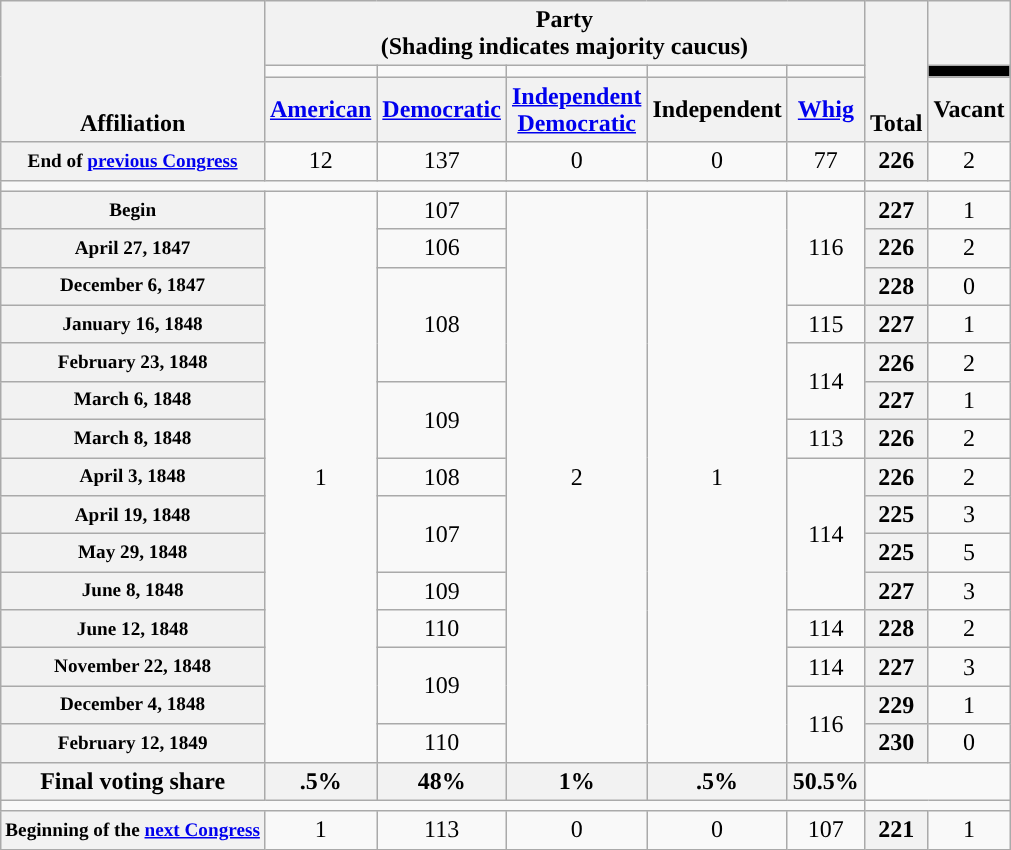<table class="wikitable" style="text-align:center">
<tr style="vertical-align:bottom">
<th rowspan=3>Affiliation</th>
<th colspan=5>Party <div>(Shading indicates majority caucus)</div></th>
<th rowspan=3>Total</th>
<th></th>
</tr>
<tr style="height:5px">
<td style="background-color:"></td>
<td style="background-color:"></td>
<td style="background color:"></td>
<td style="background-color:"></td>
<td style="background-color:"></td>
<td style="background-color:black"></td>
</tr>
<tr>
<th><a href='#'>American</a></th>
<th><a href='#'>Democratic</a></th>
<th><a href='#'>Independent <br> Democratic</a></th>
<th>Independent</th>
<th><a href='#'>Whig</a></th>
<th>Vacant</th>
</tr>
<tr>
<th nowrap style="font-size:80%">End of <a href='#'>previous Congress</a></th>
<td>12</td>
<td>137</td>
<td>0</td>
<td>0</td>
<td>77</td>
<th>226</th>
<td>2</td>
</tr>
<tr>
<td colspan=6></td>
</tr>
<tr>
<th nowrap style="font-size:80%">Begin</th>
<td rowspan=15>1</td>
<td>107</td>
<td rowspan=15>2</td>
<td rowspan=15>1</td>
<td rowspan=3 >116</td>
<th>227</th>
<td>1</td>
</tr>
<tr style="text-align:center">
<th nowrap style="font-size:80%">April 27, 1847</th>
<td>106</td>
<th>226</th>
<td>2</td>
</tr>
<tr style="text-align:center">
<th nowrap style="font-size:80%">December 6, 1847</th>
<td rowspan=3>108</td>
<th>228</th>
<td>0</td>
</tr>
<tr style="text-align:center">
<th nowrap style="font-size:80%">January 16, 1848</th>
<td>115</td>
<th>227</th>
<td>1</td>
</tr>
<tr style="text-align:center">
<th nowrap style="font-size:80%">February 23, 1848</th>
<td rowspan=2 >114</td>
<th>226</th>
<td>2</td>
</tr>
<tr style="text-align:center">
<th nowrap style="font-size:80%">March 6, 1848</th>
<td rowspan=2>109</td>
<th>227</th>
<td>1</td>
</tr>
<tr style="text-align:center">
<th nowrap style="font-size:80%">March 8, 1848</th>
<td>113</td>
<th>226</th>
<td>2</td>
</tr>
<tr style="text-align:center">
<th nowrap style="font-size:80%">April 3, 1848</th>
<td>108</td>
<td rowspan=4 >114</td>
<th>226</th>
<td>2</td>
</tr>
<tr style="text-align:center">
<th nowrap style="font-size:80%">April 19, 1848</th>
<td rowspan=2>107</td>
<th>225</th>
<td>3</td>
</tr>
<tr style="text-align:center">
<th nowrap style="font-size:80%">May 29, 1848</th>
<th>225</th>
<td>5</td>
</tr>
<tr style="text-align:center">
<th nowrap style="font-size:80%">June 8, 1848</th>
<td>109</td>
<th>227</th>
<td>3</td>
</tr>
<tr style="text-align:center">
<th nowrap style="font-size:80%">June 12, 1848</th>
<td>110</td>
<td>114</td>
<th>228</th>
<td>2</td>
</tr>
<tr style="text-align:center">
<th nowrap style="font-size:80%">November 22, 1848</th>
<td rowspan=2>109</td>
<td>114</td>
<th>227</th>
<td>3</td>
</tr>
<tr style="text-align:center">
<th nowrap style="font-size:80%">December 4, 1848</th>
<td rowspan=2 >116</td>
<th>229</th>
<td>1</td>
</tr>
<tr style="text-align:center">
<th nowrap style="font-size:80%">February 12, 1849</th>
<td>110</td>
<th>230</th>
<td>0</td>
</tr>
<tr style="text-align:center">
<th>Final voting share</th>
<th>.5%</th>
<th>48%</th>
<th>1%</th>
<th>.5%</th>
<th>50.5%</th>
<td colspan=2></td>
</tr>
<tr>
<td colspan=6></td>
</tr>
<tr>
<th nowrap style="font-size:80%">Beginning of the <a href='#'>next Congress</a></th>
<td>1</td>
<td>113</td>
<td>0</td>
<td>0</td>
<td>107</td>
<th>221</th>
<td>1</td>
</tr>
</table>
